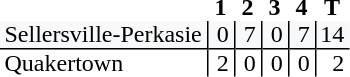<table style="border-collapse: collapse;">
<tr>
<th style="text-align: left;"></th>
<th style="text-align: center; padding: 0px 3px 0px 3px; width:12px;">1</th>
<th style="text-align: center; padding: 0px 3px 0px 3px; width:12px;">2</th>
<th style="text-align: center; padding: 0px 3px 0px 3px; width:12px;">3</th>
<th style="text-align: center; padding: 0px 3px 0px 3px; width:12px;">4</th>
<th style="text-align: center; padding: 0px 3px 0px 3px; width:12px;">T</th>
</tr>
<tr>
<td style="background: #f8f9fa; text-align: left; border-bottom: 1px solid black; padding: 0px 3px 0px 3px;">Sellersville-Perkasie</td>
<td style="background: #f8f9fa; border-left: 1px solid black; border-bottom: 1px solid black; text-align: right; padding: 0px 3px 0px 3px;">0</td>
<td style="background: #f8f9fa; border-left: 1px solid black; border-bottom: 1px solid black; text-align: right; padding: 0px 3px 0px 3px;">7</td>
<td style="background: #f8f9fa; border-left: 1px solid black; border-bottom: 1px solid black; text-align: right; padding: 0px 3px 0px 3px;">0</td>
<td style="background: #f8f9fa; border-left: 1px solid black; border-bottom: 1px solid black; text-align: right; padding: 0px 3px 0px 3px;">7</td>
<td style="background: #f8f9fa; border-left: 1px solid black; border-bottom: 1px solid black; text-align: right; padding: 0px 3px 0px 3px;">14</td>
</tr>
<tr>
<td style="text-align: left; padding: 0px 3px 0px 3px;">Quakertown</td>
<td style="border-left: 1px solid black; text-align: right; padding: 0px 3px 0px 3px;">2</td>
<td style="border-left: 1px solid black; text-align: right; padding: 0px 3px 0px 3px;">0</td>
<td style="border-left: 1px solid black; text-align: right; padding: 0px 3px 0px 3px;">0</td>
<td style="border-left: 1px solid black; text-align: right; padding: 0px 3px 0px 3px;">0</td>
<td style="border-left: 1px solid black; text-align: right; padding: 0px 3px 0px 3px;">2</td>
</tr>
</table>
